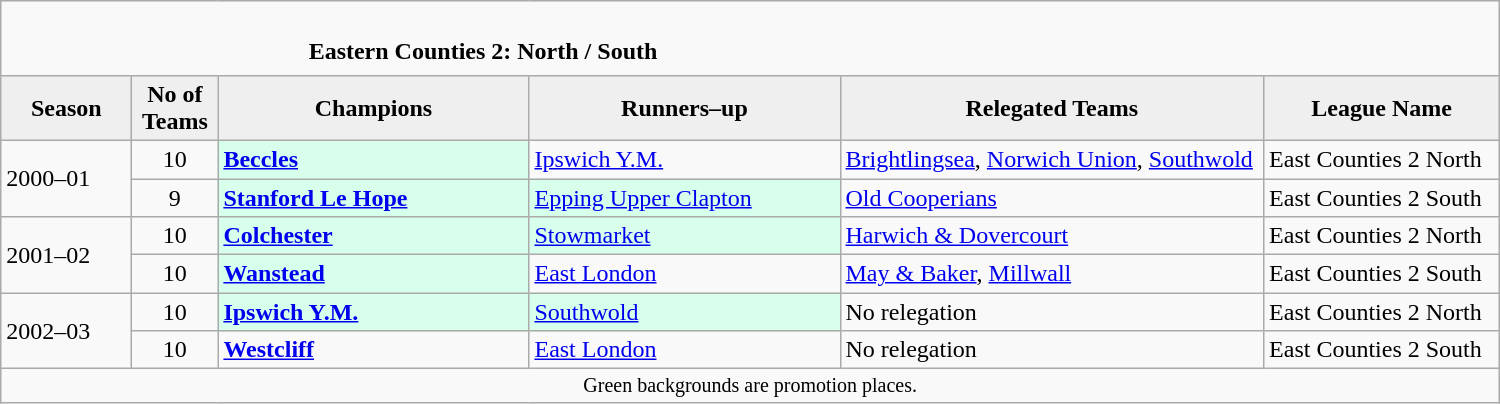<table class="wikitable" style="text-align: left;">
<tr>
<td colspan="11" cellpadding="0" cellspacing="0"><br><table border="0" style="width:100%;" cellpadding="0" cellspacing="0">
<tr>
<td style="width:20%; border:0;"></td>
<td style="border:0;"><strong>Eastern Counties 2: North / South</strong></td>
<td style="width:20%; border:0;"></td>
</tr>
</table>
</td>
</tr>
<tr>
<th style="background:#efefef; width:80px;">Season</th>
<th style="background:#efefef; width:50px;">No of Teams</th>
<th style="background:#efefef; width:200px;">Champions</th>
<th style="background:#efefef; width:200px;">Runners–up</th>
<th style="background:#efefef; width:275px;">Relegated Teams</th>
<th style="background:#efefef; width:150px;">League Name</th>
</tr>
<tr align=left>
<td rowspan=2>2000–01<br></td>
<td style="text-align: center;">10</td>
<td style="background:#d8ffeb;"><strong><a href='#'>Beccles</a></strong></td>
<td><a href='#'>Ipswich Y.M.</a></td>
<td><a href='#'>Brightlingsea</a>, <a href='#'>Norwich Union</a>, <a href='#'>Southwold</a></td>
<td>East Counties 2 North</td>
</tr>
<tr>
<td style="text-align: center;">9</td>
<td style="background:#d8ffeb;"><strong><a href='#'>Stanford Le Hope</a></strong></td>
<td style="background:#d8ffeb;"><a href='#'>Epping Upper Clapton</a></td>
<td><a href='#'>Old Cooperians</a></td>
<td>East Counties 2 South</td>
</tr>
<tr>
<td rowspan=2>2001–02<br></td>
<td style="text-align: center;">10</td>
<td style="background:#d8ffeb;"><strong><a href='#'>Colchester</a></strong></td>
<td style="background:#d8ffeb;"><a href='#'>Stowmarket</a></td>
<td><a href='#'>Harwich & Dovercourt</a></td>
<td>East Counties 2 North</td>
</tr>
<tr>
<td style="text-align: center;">10</td>
<td style="background:#d8ffeb;"><strong><a href='#'>Wanstead</a></strong></td>
<td><a href='#'>East London</a></td>
<td><a href='#'>May & Baker</a>, <a href='#'>Millwall</a></td>
<td>East Counties 2 South</td>
</tr>
<tr>
<td rowspan=2>2002–03<br></td>
<td style="text-align: center;">10</td>
<td style="background:#d8ffeb;"><strong><a href='#'>Ipswich Y.M.</a></strong></td>
<td style="background:#d8ffeb;"><a href='#'>Southwold</a></td>
<td>No relegation</td>
<td>East Counties 2 North</td>
</tr>
<tr>
<td style="text-align: center;">10</td>
<td><strong><a href='#'>Westcliff</a></strong></td>
<td><a href='#'>East London</a></td>
<td>No relegation</td>
<td>East Counties 2 South</td>
</tr>
<tr>
<td colspan="15"  style="border:0; font-size:smaller; text-align:center;">Green backgrounds are promotion places.</td>
</tr>
</table>
